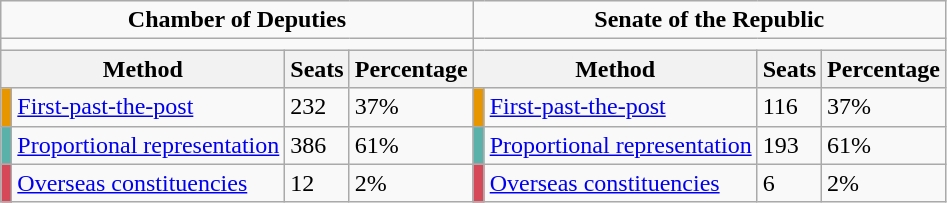<table class="wikitable" style="text-align:left">
<tr>
<td align=center colspan="4"><strong>Chamber of Deputies</strong></td>
<td align=center colspan="4"><strong>Senate of the Republic</strong></td>
</tr>
<tr>
<td colspan="4"></td>
<td colspan="4"></td>
</tr>
<tr>
<th align=left colspan=2>Method</th>
<th align=left>Seats</th>
<th align=left>Percentage</th>
<th align=left colspan=2>Method</th>
<th align=left>Seats</th>
<th align=left>Percentage</th>
</tr>
<tr>
<td bgcolor="#E89600"></td>
<td><a href='#'>First-past-the-post</a></td>
<td>232</td>
<td>37%</td>
<td bgcolor="#E89600"></td>
<td><a href='#'>First-past-the-post</a></td>
<td>116</td>
<td>37%</td>
</tr>
<tr>
<td bgcolor="#59B1AA"></td>
<td><a href='#'>Proportional representation</a></td>
<td>386</td>
<td>61%</td>
<td bgcolor="#59B1AA"></td>
<td><a href='#'>Proportional representation</a></td>
<td>193</td>
<td>61%</td>
</tr>
<tr>
<td bgcolor="#D64757"></td>
<td><a href='#'>Overseas constituencies</a></td>
<td>12</td>
<td>2%</td>
<td bgcolor="#D64757"></td>
<td><a href='#'>Overseas constituencies</a></td>
<td>6</td>
<td>2%</td>
</tr>
</table>
